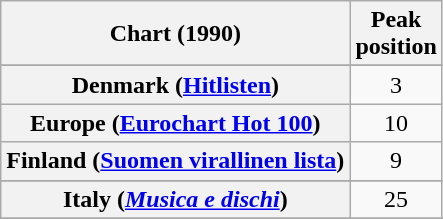<table class="wikitable sortable plainrowheaders" style="text-align:center">
<tr>
<th>Chart (1990)</th>
<th>Peak<br>position</th>
</tr>
<tr>
</tr>
<tr>
</tr>
<tr>
</tr>
<tr>
</tr>
<tr>
<th scope="row">Denmark (<a href='#'>Hitlisten</a>)</th>
<td>3</td>
</tr>
<tr>
<th scope="row">Europe (<a href='#'>Eurochart Hot 100</a>)</th>
<td>10</td>
</tr>
<tr>
<th scope="row">Finland (<a href='#'>Suomen virallinen lista</a>)</th>
<td>9</td>
</tr>
<tr>
</tr>
<tr>
<th scope="row">Italy (<em><a href='#'>Musica e dischi</a></em>)</th>
<td>25</td>
</tr>
<tr>
</tr>
<tr>
</tr>
<tr>
</tr>
<tr>
</tr>
<tr>
</tr>
<tr>
</tr>
<tr>
</tr>
<tr>
</tr>
<tr>
</tr>
</table>
